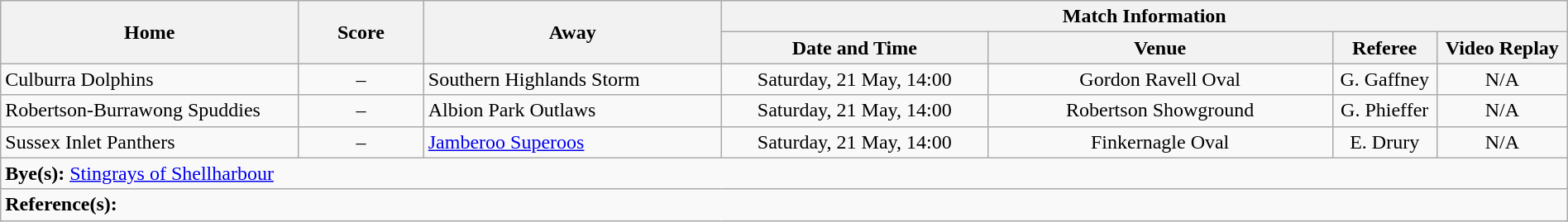<table class="wikitable" width="100% text-align:center;">
<tr>
<th rowspan="2" width="19%">Home</th>
<th rowspan="2" width="8%">Score</th>
<th rowspan="2" width="19%">Away</th>
<th colspan="4">Match Information</th>
</tr>
<tr bgcolor="#CCCCCC">
<th width="17%">Date and Time</th>
<th width="22%">Venue</th>
<th>Referee</th>
<th>Video Replay</th>
</tr>
<tr>
<td> Culburra Dolphins</td>
<td style="text-align:center;">–</td>
<td> Southern Highlands Storm</td>
<td style="text-align:center;">Saturday, 21 May, 14:00</td>
<td style="text-align:center;">Gordon Ravell Oval</td>
<td style="text-align:center;">G. Gaffney</td>
<td style="text-align:center;">N/A</td>
</tr>
<tr>
<td> Robertson-Burrawong Spuddies</td>
<td style="text-align:center;">–</td>
<td> Albion Park Outlaws</td>
<td style="text-align:center;">Saturday, 21 May, 14:00</td>
<td style="text-align:center;">Robertson Showground</td>
<td style="text-align:center;">G. Phieffer</td>
<td style="text-align:center;">N/A</td>
</tr>
<tr>
<td> Sussex Inlet Panthers</td>
<td style="text-align:center;">–</td>
<td> <a href='#'>Jamberoo Superoos</a></td>
<td style="text-align:center;">Saturday, 21 May, 14:00</td>
<td style="text-align:center;">Finkernagle Oval</td>
<td style="text-align:center;">E. Drury</td>
<td style="text-align:center;">N/A</td>
</tr>
<tr>
<td colspan="7"><strong>Bye(s):</strong>  <a href='#'>Stingrays of Shellharbour</a></td>
</tr>
<tr>
<td colspan="7"><strong>Reference(s):</strong></td>
</tr>
</table>
